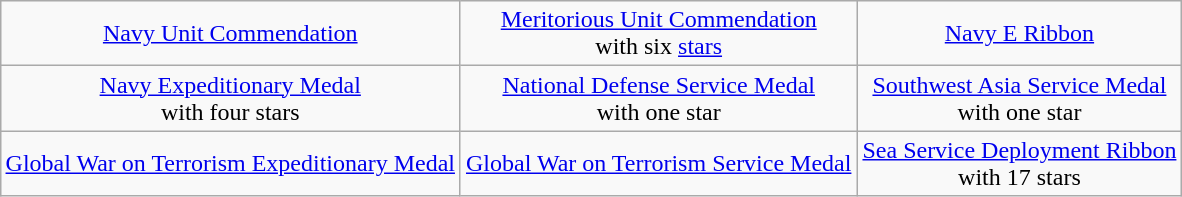<table class="wikitable" style="margin:1em auto; text-align:center;">
<tr>
<td><a href='#'>Navy Unit Commendation</a></td>
<td><a href='#'>Meritorious Unit Commendation</a> <br>with six <a href='#'>stars</a></td>
<td><a href='#'>Navy E Ribbon</a></td>
</tr>
<tr>
<td><a href='#'>Navy Expeditionary Medal</a> <br>with four stars</td>
<td><a href='#'>National Defense Service Medal</a> <br>with one star</td>
<td><a href='#'>Southwest Asia Service Medal</a> <br>with one star</td>
</tr>
<tr>
<td><a href='#'>Global War on Terrorism Expeditionary Medal</a></td>
<td><a href='#'>Global War on Terrorism Service Medal</a></td>
<td><a href='#'>Sea Service Deployment Ribbon</a> <br>with 17 stars</td>
</tr>
</table>
